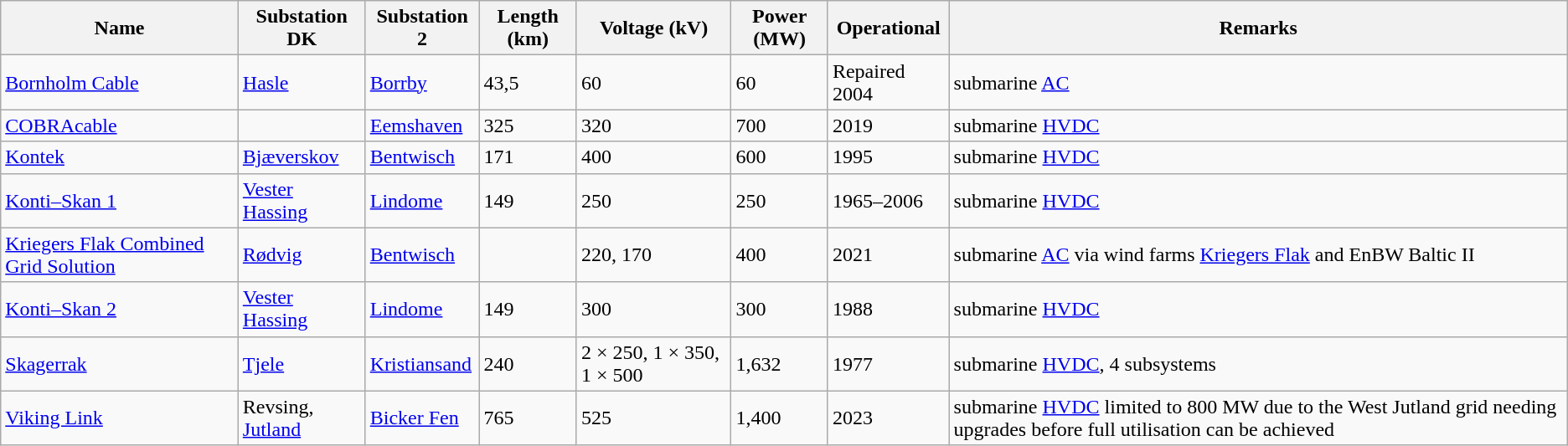<table class="wikitable sortable">
<tr>
<th>Name</th>
<th>Substation DK</th>
<th>Substation 2</th>
<th>Length (km)</th>
<th>Voltage (kV)</th>
<th>Power (MW)</th>
<th>Operational</th>
<th>Remarks</th>
</tr>
<tr>
<td><a href='#'>Bornholm Cable</a></td>
<td><a href='#'>Hasle</a></td>
<td> <a href='#'>Borrby</a></td>
<td>43,5</td>
<td>60</td>
<td>60</td>
<td>Repaired 2004</td>
<td>submarine <a href='#'>AC</a></td>
</tr>
<tr>
<td><a href='#'>COBRAcable</a></td>
<td></td>
<td> <a href='#'>Eemshaven</a></td>
<td>325</td>
<td>320</td>
<td>700</td>
<td>2019</td>
<td>submarine <a href='#'>HVDC</a></td>
</tr>
<tr>
<td><a href='#'>Kontek</a></td>
<td><a href='#'>Bjæverskov</a></td>
<td> <a href='#'>Bentwisch</a></td>
<td>171</td>
<td>400</td>
<td>600</td>
<td>1995</td>
<td>submarine <a href='#'>HVDC</a></td>
</tr>
<tr>
<td><a href='#'> Konti–Skan 1</a></td>
<td><a href='#'>Vester Hassing</a></td>
<td> <a href='#'>Lindome</a></td>
<td>149</td>
<td>250</td>
<td>250</td>
<td>1965–2006</td>
<td>submarine <a href='#'>HVDC</a></td>
</tr>
<tr>
<td><a href='#'>Kriegers Flak Combined Grid Solution</a></td>
<td><a href='#'>Rødvig</a></td>
<td> <a href='#'>Bentwisch</a></td>
<td></td>
<td>220, 170</td>
<td>400</td>
<td>2021</td>
<td>submarine <a href='#'>AC</a> via wind farms <a href='#'>Kriegers Flak</a> and EnBW Baltic II</td>
</tr>
<tr>
<td><a href='#'> Konti–Skan 2</a></td>
<td><a href='#'>Vester Hassing</a></td>
<td> <a href='#'>Lindome</a></td>
<td>149</td>
<td>300</td>
<td>300</td>
<td>1988</td>
<td>submarine <a href='#'>HVDC</a></td>
</tr>
<tr>
<td><a href='#'>Skagerrak</a></td>
<td><a href='#'>Tjele</a></td>
<td> <a href='#'>Kristiansand</a></td>
<td>240</td>
<td>2 × 250, 1 × 350, 1 × 500</td>
<td>1,632</td>
<td>1977</td>
<td>submarine <a href='#'>HVDC</a>, 4 subsystems</td>
</tr>
<tr>
<td><a href='#'>Viking Link</a></td>
<td>Revsing, <a href='#'>Jutland</a></td>
<td> <a href='#'>Bicker Fen</a></td>
<td>765</td>
<td>525</td>
<td>1,400</td>
<td>2023</td>
<td>submarine <a href='#'>HVDC</a> limited to 800 MW due to the West Jutland grid needing upgrades before full utilisation can be achieved</td>
</tr>
</table>
